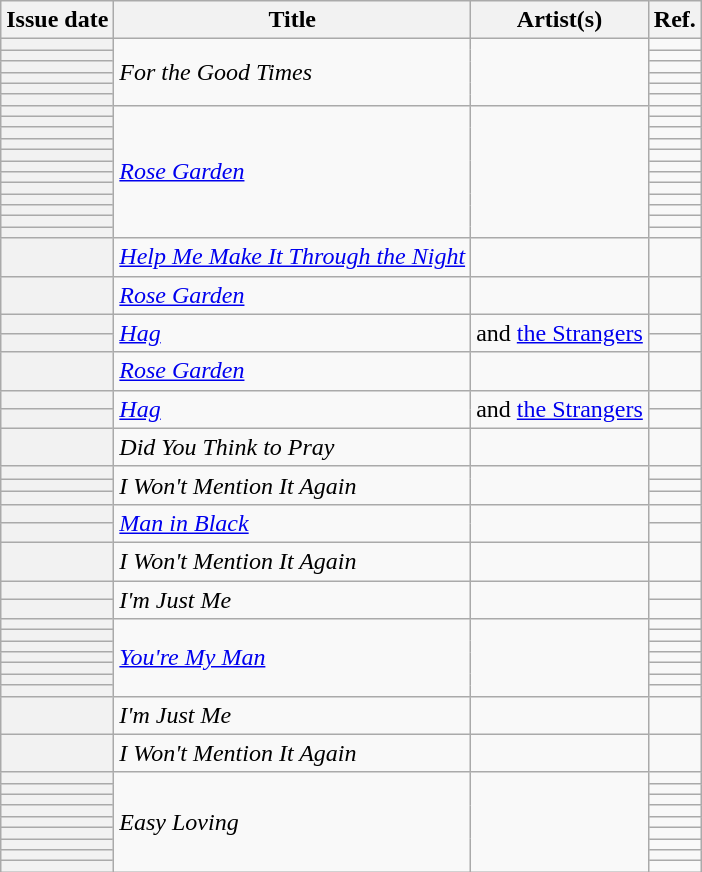<table class="wikitable sortable plainrowheaders">
<tr>
<th scope=col>Issue date</th>
<th scope=col>Title</th>
<th scope=col>Artist(s)</th>
<th scope=col class=unsortable>Ref.</th>
</tr>
<tr>
<th scope=row></th>
<td rowspan=6><em>For the Good Times</em></td>
<td rowspan=6></td>
<td align=center></td>
</tr>
<tr>
<th scope=row></th>
<td align=center></td>
</tr>
<tr>
<th scope=row></th>
<td align=center></td>
</tr>
<tr>
<th scope=row></th>
<td align=center></td>
</tr>
<tr>
<th scope=row></th>
<td align=center></td>
</tr>
<tr>
<th scope=row></th>
<td align=center></td>
</tr>
<tr>
<th scope=row></th>
<td rowspan=12><em><a href='#'>Rose Garden</a></em></td>
<td rowspan=12></td>
<td align=center></td>
</tr>
<tr>
<th scope=row></th>
<td align=center></td>
</tr>
<tr>
<th scope=row></th>
<td align=center></td>
</tr>
<tr>
<th scope=row></th>
<td align=center></td>
</tr>
<tr>
<th scope=row></th>
<td align=center></td>
</tr>
<tr>
<th scope=row></th>
<td align=center></td>
</tr>
<tr>
<th scope=row></th>
<td align=center></td>
</tr>
<tr>
<th scope=row></th>
<td align=center></td>
</tr>
<tr>
<th scope=row></th>
<td align=center></td>
</tr>
<tr>
<th scope=row></th>
<td align=center></td>
</tr>
<tr>
<th scope=row></th>
<td align=center></td>
</tr>
<tr>
<th scope=row></th>
<td align=center></td>
</tr>
<tr>
<th scope=row></th>
<td><em><a href='#'>Help Me Make It Through the Night</a></em></td>
<td></td>
<td align=center></td>
</tr>
<tr>
<th scope=row></th>
<td><em><a href='#'>Rose Garden</a></em></td>
<td></td>
<td align=center></td>
</tr>
<tr>
<th scope=row></th>
<td rowspan=2><em><a href='#'>Hag</a></em></td>
<td rowspan=2> and <a href='#'>the Strangers</a></td>
<td align=center></td>
</tr>
<tr>
<th scope=row></th>
<td align=center></td>
</tr>
<tr>
<th scope=row></th>
<td><em><a href='#'>Rose Garden</a></em></td>
<td></td>
<td align=center></td>
</tr>
<tr>
<th scope=row></th>
<td rowspan=2><em><a href='#'>Hag</a></em></td>
<td rowspan=2> and <a href='#'>the Strangers</a></td>
<td align=center></td>
</tr>
<tr>
<th scope=row></th>
<td align=center></td>
</tr>
<tr>
<th scope=row></th>
<td><em>Did You Think to Pray</em></td>
<td></td>
<td align=center></td>
</tr>
<tr>
<th scope=row></th>
<td rowspan=3><em>I Won't Mention It Again</em></td>
<td rowspan=3></td>
<td align=center></td>
</tr>
<tr>
<th scope=row></th>
<td align=center></td>
</tr>
<tr>
<th scope=row></th>
<td align=center></td>
</tr>
<tr>
<th scope=row></th>
<td rowspan=2><em><a href='#'>Man in Black</a></em></td>
<td rowspan=2></td>
<td align=center></td>
</tr>
<tr>
<th scope=row></th>
<td align=center></td>
</tr>
<tr>
<th scope=row></th>
<td><em>I Won't Mention It Again</em></td>
<td></td>
<td align=center></td>
</tr>
<tr>
<th scope=row></th>
<td rowspan=2><em>I'm Just Me</em></td>
<td rowspan=2></td>
<td align=center></td>
</tr>
<tr>
<th scope=row></th>
<td align=center></td>
</tr>
<tr>
<th scope=row></th>
<td rowspan=7><em><a href='#'>You're My Man</a></em></td>
<td rowspan=7></td>
<td align=center></td>
</tr>
<tr>
<th scope=row></th>
<td align=center></td>
</tr>
<tr>
<th scope=row></th>
<td align=center></td>
</tr>
<tr>
<th scope=row></th>
<td align=center></td>
</tr>
<tr>
<th scope=row></th>
<td align=center></td>
</tr>
<tr>
<th scope=row></th>
<td align=center></td>
</tr>
<tr>
<th scope=row></th>
<td align=center></td>
</tr>
<tr>
<th scope=row></th>
<td><em>I'm Just Me</em></td>
<td></td>
<td align=center></td>
</tr>
<tr>
<th scope=row></th>
<td><em>I Won't Mention It Again</em></td>
<td></td>
<td align=center></td>
</tr>
<tr>
<th scope=row></th>
<td rowspan=9><em>Easy Loving</em></td>
<td rowspan=9></td>
<td align=center></td>
</tr>
<tr>
<th scope=row></th>
<td align=center></td>
</tr>
<tr>
<th scope=row></th>
<td align=center></td>
</tr>
<tr>
<th scope=row></th>
<td align=center></td>
</tr>
<tr>
<th scope=row></th>
<td align=center></td>
</tr>
<tr>
<th scope=row></th>
<td align=center></td>
</tr>
<tr>
<th scope=row></th>
<td align=center></td>
</tr>
<tr>
<th scope=row></th>
<td align=center></td>
</tr>
<tr>
<th scope=row></th>
<td align=center></td>
</tr>
</table>
